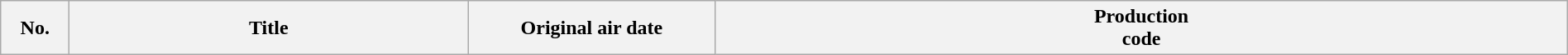<table class="wikitable plainrowheaders" style="width:100%; margin:auto;">
<tr>
<th scope="col" style="width:3em;">No.</th>
<th scope="col">Title </th>
<th scope="col" style="width:12em;">Original air date </th>
<th scope="col">Production<br>code <br>
















</th>
</tr>
</table>
